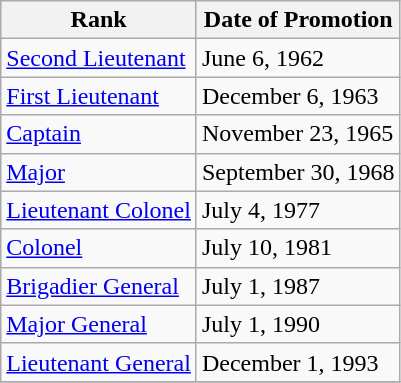<table class="wikitable">
<tr>
<th>Rank</th>
<th>Date of Promotion</th>
</tr>
<tr>
<td><a href='#'>Second Lieutenant</a></td>
<td>June 6, 1962</td>
</tr>
<tr>
<td><a href='#'>First Lieutenant</a></td>
<td>December 6, 1963</td>
</tr>
<tr>
<td><a href='#'>Captain</a></td>
<td>November 23, 1965</td>
</tr>
<tr>
<td><a href='#'>Major</a></td>
<td>September 30, 1968</td>
</tr>
<tr>
<td><a href='#'>Lieutenant Colonel</a></td>
<td>July 4, 1977</td>
</tr>
<tr>
<td><a href='#'>Colonel</a></td>
<td>July 10, 1981</td>
</tr>
<tr>
<td><a href='#'>Brigadier General</a></td>
<td>July 1, 1987</td>
</tr>
<tr>
<td><a href='#'>Major General</a></td>
<td>July 1, 1990</td>
</tr>
<tr>
<td><a href='#'>Lieutenant General</a></td>
<td>December 1, 1993</td>
</tr>
<tr>
</tr>
</table>
